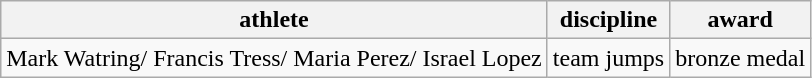<table class="wikitable">
<tr>
<th>athlete</th>
<th>discipline</th>
<th>award</th>
</tr>
<tr>
<td>Mark Watring/ Francis Tress/ Maria Perez/ Israel Lopez</td>
<td>team jumps</td>
<td>bronze medal</td>
</tr>
</table>
